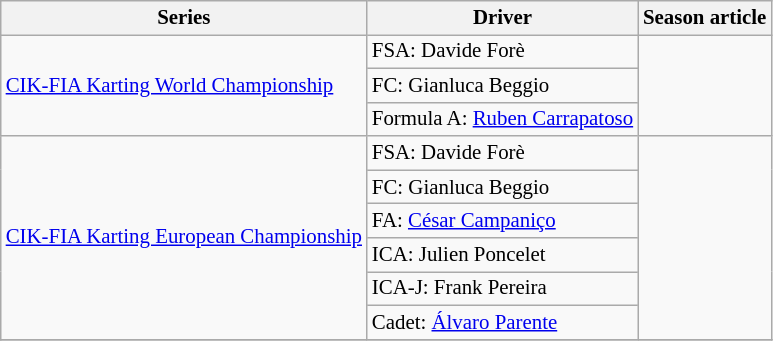<table class="wikitable" style="font-size: 87%;">
<tr>
<th>Series</th>
<th>Driver</th>
<th>Season article</th>
</tr>
<tr>
<td rowspan=3><a href='#'>CIK-FIA Karting World Championship</a></td>
<td>FSA:  Davide Forè</td>
<td rowspan=3></td>
</tr>
<tr>
<td>FC:  Gianluca Beggio</td>
</tr>
<tr>
<td>Formula A:  <a href='#'>Ruben Carrapatoso</a></td>
</tr>
<tr>
<td rowspan=6><a href='#'>CIK-FIA Karting European Championship</a></td>
<td>FSA:  Davide Forè</td>
<td rowspan=6></td>
</tr>
<tr>
<td>FC:  Gianluca Beggio</td>
</tr>
<tr>
<td>FA:  <a href='#'>César Campaniço</a></td>
</tr>
<tr>
<td>ICA:  Julien Poncelet</td>
</tr>
<tr>
<td>ICA-J:  Frank Pereira</td>
</tr>
<tr>
<td>Cadet:  <a href='#'>Álvaro Parente</a></td>
</tr>
<tr>
</tr>
</table>
